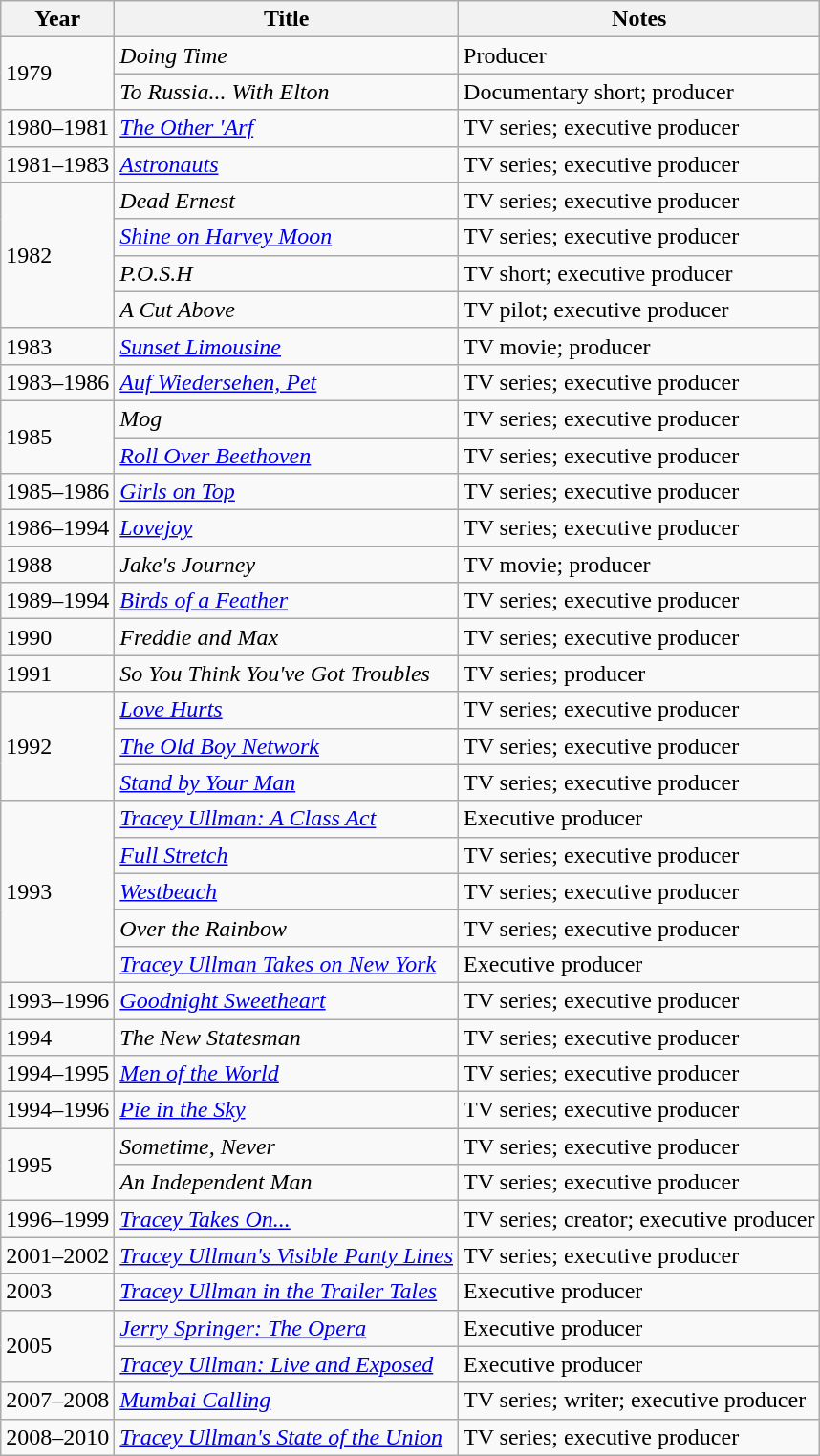<table class="wikitable">
<tr>
<th>Year</th>
<th>Title</th>
<th>Notes</th>
</tr>
<tr>
<td rowspan=2>1979</td>
<td><em>Doing Time</em></td>
<td>Producer</td>
</tr>
<tr>
<td><em>To Russia... With Elton</em></td>
<td>Documentary short; producer</td>
</tr>
<tr>
<td>1980–1981</td>
<td><em><a href='#'>The Other 'Arf</a></em></td>
<td>TV series; executive producer</td>
</tr>
<tr>
<td>1981–1983</td>
<td><em><a href='#'>Astronauts</a></em></td>
<td>TV series; executive producer</td>
</tr>
<tr>
<td rowspan=4>1982</td>
<td><em>Dead Ernest</em></td>
<td>TV series; executive producer</td>
</tr>
<tr>
<td><em><a href='#'>Shine on Harvey Moon</a></em></td>
<td>TV series; executive producer</td>
</tr>
<tr>
<td><em>P.O.S.H</em></td>
<td>TV short; executive producer</td>
</tr>
<tr>
<td><em>A Cut Above</em></td>
<td>TV pilot; executive producer</td>
</tr>
<tr>
<td>1983</td>
<td><em><a href='#'>Sunset Limousine</a></em></td>
<td>TV movie; producer</td>
</tr>
<tr>
<td>1983–1986</td>
<td><em><a href='#'>Auf Wiedersehen, Pet</a></em></td>
<td>TV series; executive producer</td>
</tr>
<tr>
<td rowspan=2>1985</td>
<td><em>Mog</em></td>
<td>TV series; executive producer</td>
</tr>
<tr>
<td><em><a href='#'>Roll Over Beethoven</a></em></td>
<td>TV series; executive producer</td>
</tr>
<tr>
<td>1985–1986</td>
<td><em><a href='#'>Girls on Top</a></em></td>
<td>TV series; executive producer</td>
</tr>
<tr>
<td>1986–1994</td>
<td><em><a href='#'>Lovejoy</a></em></td>
<td>TV series; executive producer</td>
</tr>
<tr>
<td>1988</td>
<td><em>Jake's Journey</em></td>
<td>TV movie; producer</td>
</tr>
<tr>
<td>1989–1994</td>
<td><em><a href='#'>Birds of a Feather</a></em></td>
<td>TV series; executive producer</td>
</tr>
<tr>
<td>1990</td>
<td><em>Freddie and Max</em></td>
<td>TV series; executive producer</td>
</tr>
<tr>
<td>1991</td>
<td><em>So You Think You've Got Troubles</em></td>
<td>TV series; producer</td>
</tr>
<tr>
<td rowspan=3>1992</td>
<td><em><a href='#'>Love Hurts</a></em></td>
<td>TV series; executive producer</td>
</tr>
<tr>
<td><em><a href='#'>The Old Boy Network</a></em></td>
<td>TV series; executive producer</td>
</tr>
<tr>
<td><em><a href='#'>Stand by Your Man</a></em></td>
<td>TV series; executive producer</td>
</tr>
<tr>
<td rowspan=5>1993</td>
<td><em><a href='#'>Tracey Ullman: A Class Act</a></em></td>
<td>Executive producer</td>
</tr>
<tr>
<td><em><a href='#'>Full Stretch</a></em></td>
<td>TV series; executive producer</td>
</tr>
<tr>
<td><em><a href='#'>Westbeach</a></em></td>
<td>TV series; executive producer</td>
</tr>
<tr>
<td><em>Over the Rainbow</em></td>
<td>TV series; executive producer</td>
</tr>
<tr>
<td><em><a href='#'>Tracey Ullman Takes on New York</a></em></td>
<td>Executive producer</td>
</tr>
<tr>
<td>1993–1996</td>
<td><em><a href='#'>Goodnight Sweetheart</a></em></td>
<td>TV series; executive producer</td>
</tr>
<tr>
<td>1994</td>
<td><em>The New Statesman</em></td>
<td>TV series; executive producer</td>
</tr>
<tr>
<td>1994–1995</td>
<td><em><a href='#'>Men of the World</a></em></td>
<td>TV series; executive producer</td>
</tr>
<tr>
<td>1994–1996</td>
<td><em><a href='#'>Pie in the Sky</a></em></td>
<td>TV series; executive producer</td>
</tr>
<tr>
<td rowspan=2>1995</td>
<td><em>Sometime, Never</em></td>
<td>TV series; executive producer</td>
</tr>
<tr>
<td><em>An Independent Man</em></td>
<td>TV series; executive producer</td>
</tr>
<tr>
<td>1996–1999</td>
<td><em><a href='#'>Tracey Takes On...</a></em></td>
<td>TV series; creator; executive producer</td>
</tr>
<tr>
<td>2001–2002</td>
<td><em><a href='#'>Tracey Ullman's Visible Panty Lines</a></em></td>
<td>TV series; executive producer</td>
</tr>
<tr>
<td>2003</td>
<td><em><a href='#'>Tracey Ullman in the Trailer Tales</a></em></td>
<td>Executive producer</td>
</tr>
<tr>
<td rowspan=2>2005</td>
<td><em><a href='#'>Jerry Springer: The Opera</a></em></td>
<td>Executive producer</td>
</tr>
<tr>
<td><em><a href='#'>Tracey Ullman: Live and Exposed</a></em></td>
<td>Executive producer</td>
</tr>
<tr>
<td>2007–2008</td>
<td><em><a href='#'>Mumbai Calling</a></em></td>
<td>TV series; writer; executive producer</td>
</tr>
<tr>
<td>2008–2010</td>
<td><em><a href='#'>Tracey Ullman's State of the Union</a></em></td>
<td>TV series; executive producer</td>
</tr>
</table>
